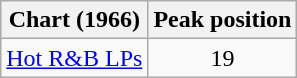<table class="wikitable">
<tr>
<th>Chart (1966)</th>
<th>Peak position</th>
</tr>
<tr>
<td><a href='#'>Hot R&B LPs</a></td>
<td style="text-align:center;">19</td>
</tr>
</table>
